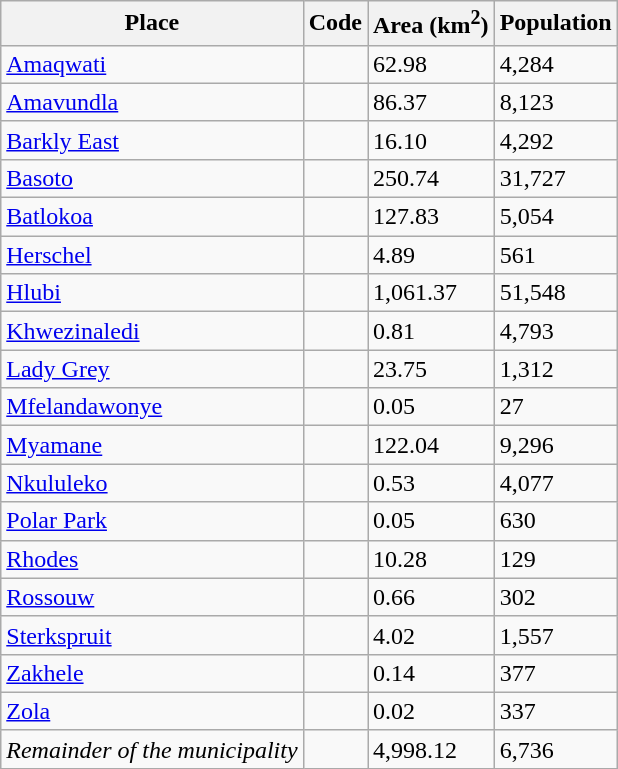<table class="wikitable sortable">
<tr>
<th>Place</th>
<th>Code</th>
<th>Area (km<sup>2</sup>)</th>
<th>Population</th>
</tr>
<tr>
<td><a href='#'>Amaqwati</a></td>
<td></td>
<td>62.98</td>
<td>4,284</td>
</tr>
<tr>
<td><a href='#'>Amavundla</a></td>
<td></td>
<td>86.37</td>
<td>8,123</td>
</tr>
<tr>
<td><a href='#'>Barkly East</a></td>
<td></td>
<td>16.10</td>
<td>4,292</td>
</tr>
<tr>
<td><a href='#'>Basoto</a></td>
<td></td>
<td>250.74</td>
<td>31,727</td>
</tr>
<tr>
<td><a href='#'>Batlokoa</a></td>
<td></td>
<td>127.83</td>
<td>5,054</td>
</tr>
<tr>
<td><a href='#'>Herschel</a></td>
<td></td>
<td>4.89</td>
<td>561</td>
</tr>
<tr>
<td><a href='#'>Hlubi</a></td>
<td></td>
<td>1,061.37</td>
<td>51,548</td>
</tr>
<tr>
<td><a href='#'>Khwezinaledi</a></td>
<td></td>
<td>0.81</td>
<td>4,793</td>
</tr>
<tr>
<td><a href='#'>Lady Grey</a></td>
<td></td>
<td>23.75</td>
<td>1,312</td>
</tr>
<tr>
<td><a href='#'>Mfelandawonye</a></td>
<td></td>
<td>0.05</td>
<td>27</td>
</tr>
<tr>
<td><a href='#'>Myamane</a></td>
<td></td>
<td>122.04</td>
<td>9,296</td>
</tr>
<tr>
<td><a href='#'>Nkululeko</a></td>
<td></td>
<td>0.53</td>
<td>4,077</td>
</tr>
<tr>
<td><a href='#'>Polar Park</a></td>
<td></td>
<td>0.05</td>
<td>630</td>
</tr>
<tr>
<td><a href='#'>Rhodes</a></td>
<td></td>
<td>10.28</td>
<td>129</td>
</tr>
<tr>
<td><a href='#'>Rossouw</a></td>
<td></td>
<td>0.66</td>
<td>302</td>
</tr>
<tr>
<td><a href='#'>Sterkspruit</a></td>
<td></td>
<td>4.02</td>
<td>1,557</td>
</tr>
<tr>
<td><a href='#'>Zakhele</a></td>
<td></td>
<td>0.14</td>
<td>377</td>
</tr>
<tr>
<td><a href='#'>Zola</a></td>
<td></td>
<td>0.02</td>
<td>337</td>
</tr>
<tr>
<td><em>Remainder of the municipality</em></td>
<td></td>
<td>4,998.12</td>
<td>6,736</td>
</tr>
</table>
